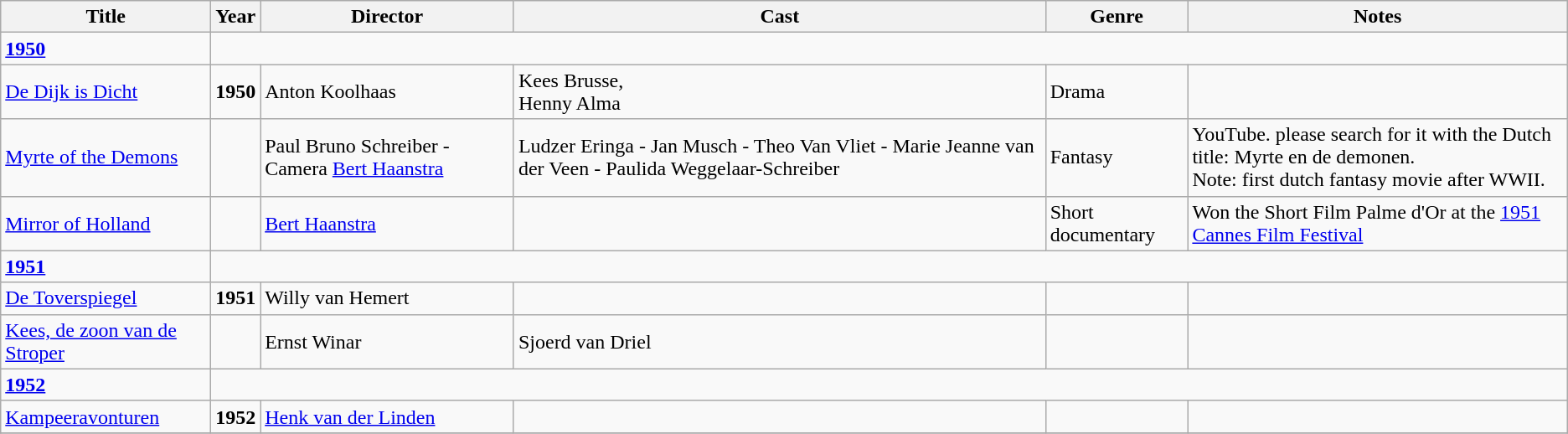<table class="wikitable">
<tr>
<th>Title</th>
<th>Year</th>
<th>Director</th>
<th>Cast</th>
<th>Genre</th>
<th>Notes</th>
</tr>
<tr>
<td><strong><a href='#'>1950</a></strong></td>
</tr>
<tr>
<td><a href='#'>De Dijk is Dicht</a></td>
<td><strong>1950</strong></td>
<td>Anton Koolhaas</td>
<td>Kees Brusse,<br>Henny Alma</td>
<td>Drama</td>
<td></td>
</tr>
<tr>
<td><a href='#'>Myrte of the Demons</a></td>
<td></td>
<td>Paul Bruno Schreiber - Camera <a href='#'>Bert Haanstra</a></td>
<td>Ludzer Eringa - Jan Musch - Theo Van Vliet - Marie Jeanne van der Veen - Paulida Weggelaar-Schreiber</td>
<td>Fantasy</td>
<td>YouTube. please search for it with the Dutch title: Myrte en de demonen.<br>Note: first dutch fantasy movie after WWII.</td>
</tr>
<tr>
<td><a href='#'>Mirror of Holland</a></td>
<td></td>
<td><a href='#'>Bert Haanstra</a></td>
<td></td>
<td>Short documentary</td>
<td>Won the Short Film Palme d'Or at the <a href='#'>1951 Cannes Film Festival</a></td>
</tr>
<tr>
<td><strong><a href='#'>1951</a></strong></td>
</tr>
<tr>
<td><a href='#'>De Toverspiegel</a></td>
<td><strong>1951</strong></td>
<td>Willy van Hemert</td>
<td></td>
<td></td>
<td></td>
</tr>
<tr>
<td><a href='#'>Kees, de zoon van de Stroper</a></td>
<td></td>
<td>Ernst Winar</td>
<td>Sjoerd van Driel</td>
<td></td>
<td></td>
</tr>
<tr>
<td><strong><a href='#'>1952</a></strong></td>
</tr>
<tr>
<td><a href='#'>Kampeeravonturen</a></td>
<td><strong>1952</strong></td>
<td><a href='#'>Henk van der Linden</a></td>
<td></td>
<td></td>
<td></td>
</tr>
<tr>
</tr>
</table>
